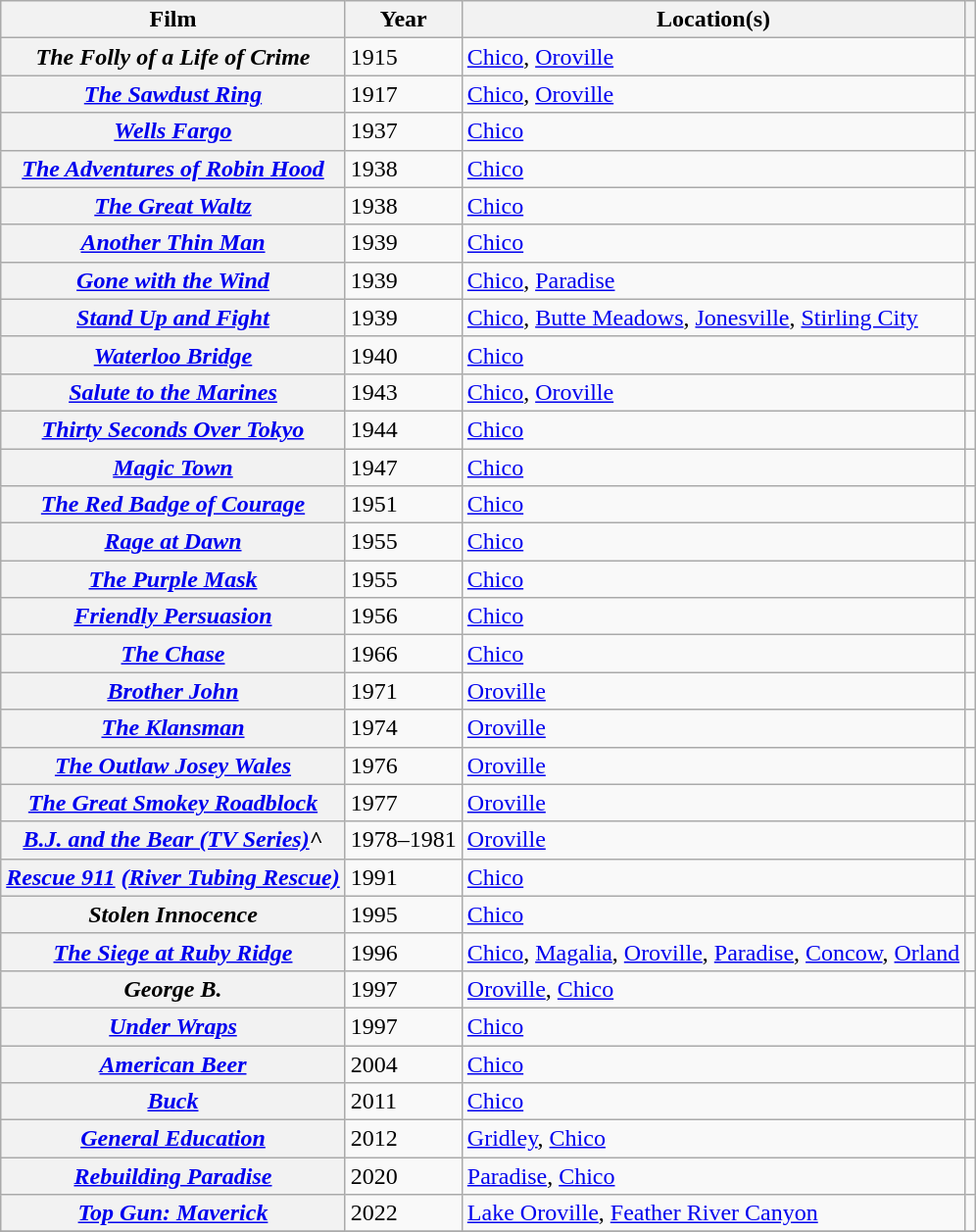<table class="wikitable sortable plainrowheaders">
<tr>
<th>Film</th>
<th>Year</th>
<th class="unsortable">Location(s)</th>
<th class="unsortable"></th>
</tr>
<tr>
<th scope="row"><em>The Folly of a Life of Crime</em></th>
<td>1915</td>
<td><a href='#'>Chico</a>, <a href='#'>Oroville</a></td>
<td style="text-align:center;"></td>
</tr>
<tr>
<th scope="row"><em><a href='#'>The Sawdust Ring</a></em></th>
<td>1917</td>
<td><a href='#'>Chico</a>, <a href='#'>Oroville</a></td>
<td style="text-align:center;"></td>
</tr>
<tr>
<th scope="row"><em><a href='#'>Wells Fargo</a></em></th>
<td>1937</td>
<td><a href='#'>Chico</a></td>
<td style="text-align:center;"></td>
</tr>
<tr>
<th scope="row"><em><a href='#'>The Adventures of Robin Hood</a></em></th>
<td>1938</td>
<td><a href='#'>Chico</a></td>
<td style="text-align:center;"></td>
</tr>
<tr>
<th scope="row"><em><a href='#'>The Great Waltz</a></em></th>
<td>1938</td>
<td><a href='#'>Chico</a></td>
<td style="text-align:center;"></td>
</tr>
<tr>
<th scope="row"><em><a href='#'>Another Thin Man</a></em></th>
<td>1939</td>
<td><a href='#'>Chico</a></td>
<td style="text-align:center;"></td>
</tr>
<tr>
<th scope="row"><em><a href='#'>Gone with the Wind</a></em></th>
<td>1939</td>
<td><a href='#'>Chico</a>, <a href='#'>Paradise</a></td>
<td style="text-align:center;"></td>
</tr>
<tr>
<th scope="row"><em><a href='#'>Stand Up and Fight</a></em></th>
<td>1939</td>
<td><a href='#'>Chico</a>, <a href='#'>Butte Meadows</a>, <a href='#'>Jonesville</a>, <a href='#'>Stirling City</a></td>
<td style="text-align:center;"></td>
</tr>
<tr>
<th scope="row"><em><a href='#'>Waterloo Bridge</a></em></th>
<td>1940</td>
<td><a href='#'>Chico</a></td>
<td style="text-align:center;"></td>
</tr>
<tr>
<th scope="row"><em><a href='#'>Salute to the Marines</a></em></th>
<td>1943</td>
<td><a href='#'>Chico</a>, <a href='#'>Oroville</a></td>
<td style="text-align:center;"></td>
</tr>
<tr>
<th scope="row"><em><a href='#'>Thirty Seconds Over Tokyo</a></em></th>
<td>1944</td>
<td><a href='#'>Chico</a></td>
<td style="text-align:center;"></td>
</tr>
<tr>
<th scope="row"><em><a href='#'>Magic Town</a></em></th>
<td>1947</td>
<td><a href='#'>Chico</a></td>
<td style="text-align:center;"></td>
</tr>
<tr>
<th scope="row"><em><a href='#'>The Red Badge of Courage</a></em></th>
<td>1951</td>
<td><a href='#'>Chico</a></td>
<td style="text-align:center;"></td>
</tr>
<tr>
<th scope="row"><em><a href='#'>Rage at Dawn</a></em></th>
<td>1955</td>
<td><a href='#'>Chico</a></td>
<td style="text-align:center;"></td>
</tr>
<tr>
<th scope="row"><em><a href='#'>The Purple Mask</a></em></th>
<td>1955</td>
<td><a href='#'>Chico</a></td>
<td style="text-align:center;"></td>
</tr>
<tr>
<th scope="row"><em><a href='#'>Friendly Persuasion</a></em></th>
<td>1956</td>
<td><a href='#'>Chico</a></td>
<td style="text-align:center;"></td>
</tr>
<tr>
<th scope="row"><em><a href='#'>The Chase</a></em></th>
<td>1966</td>
<td><a href='#'>Chico</a></td>
<td style="text-align:center;"></td>
</tr>
<tr>
<th scope="row"><em><a href='#'>Brother John</a></em></th>
<td>1971</td>
<td><a href='#'>Oroville</a></td>
<td style="text-align:center;"></td>
</tr>
<tr>
<th scope="row"><em><a href='#'>The Klansman</a></em></th>
<td>1974</td>
<td><a href='#'>Oroville</a></td>
<td style="text-align:center;"></td>
</tr>
<tr>
<th scope="row"><em><a href='#'>The Outlaw Josey Wales</a></em></th>
<td>1976</td>
<td><a href='#'>Oroville</a></td>
<td style="text-align:center;"></td>
</tr>
<tr>
<th scope="row"><em><a href='#'>The Great Smokey Roadblock</a></em></th>
<td>1977</td>
<td><a href='#'>Oroville</a></td>
<td style="text-align:center;"></td>
</tr>
<tr>
<th scope="row"><em><a href='#'>B.J. and the Bear (TV Series)</a></em>^</th>
<td>1978–1981</td>
<td><a href='#'>Oroville</a></td>
<td style="text-align:center;"></td>
</tr>
<tr>
<th scope="row"><em><a href='#'>Rescue 911</a> <a href='#'>(River Tubing Rescue)</a></em></th>
<td>1991</td>
<td><a href='#'>Chico</a></td>
<td style="text-align:center;"></td>
</tr>
<tr>
<th scope="row"><em>Stolen Innocence</em></th>
<td>1995</td>
<td><a href='#'>Chico</a></td>
<td style="text-align:center;"></td>
</tr>
<tr>
<th scope="row"><em><a href='#'>The Siege at Ruby Ridge</a></em></th>
<td>1996</td>
<td><a href='#'>Chico</a>, <a href='#'>Magalia</a>, <a href='#'>Oroville</a>, <a href='#'>Paradise</a>, <a href='#'>Concow</a>, <a href='#'>Orland</a></td>
<td style="text-align:center;"></td>
</tr>
<tr>
<th scope="row"><em>George B.</em></th>
<td>1997</td>
<td><a href='#'>Oroville</a>, <a href='#'>Chico</a></td>
<td style="text-align:center;"></td>
</tr>
<tr>
<th scope="row"><em><a href='#'>Under Wraps</a></em></th>
<td>1997</td>
<td><a href='#'>Chico</a></td>
<td style="text-align:center;"></td>
</tr>
<tr>
<th scope="row"><em><a href='#'>American Beer</a></em></th>
<td>2004</td>
<td><a href='#'>Chico</a></td>
<td style="text-align:center;"></td>
</tr>
<tr>
<th scope="row"><em><a href='#'>Buck</a></em></th>
<td>2011</td>
<td><a href='#'>Chico</a></td>
<td style="text-align:center;"></td>
</tr>
<tr>
<th scope="row"><em><a href='#'>General Education</a></em></th>
<td>2012</td>
<td><a href='#'>Gridley</a>, <a href='#'>Chico</a></td>
<td style="text-align:center;"></td>
</tr>
<tr>
<th scope="row"><em><a href='#'>Rebuilding Paradise</a></em></th>
<td>2020</td>
<td><a href='#'>Paradise</a>, <a href='#'>Chico</a></td>
<td style="text-align:center;"></td>
</tr>
<tr>
<th scope="row"><em><a href='#'>Top Gun: Maverick</a></em></th>
<td>2022</td>
<td><a href='#'>Lake Oroville</a>, <a href='#'>Feather River Canyon</a></td>
<td style="text-align:center;"></td>
</tr>
<tr>
</tr>
</table>
